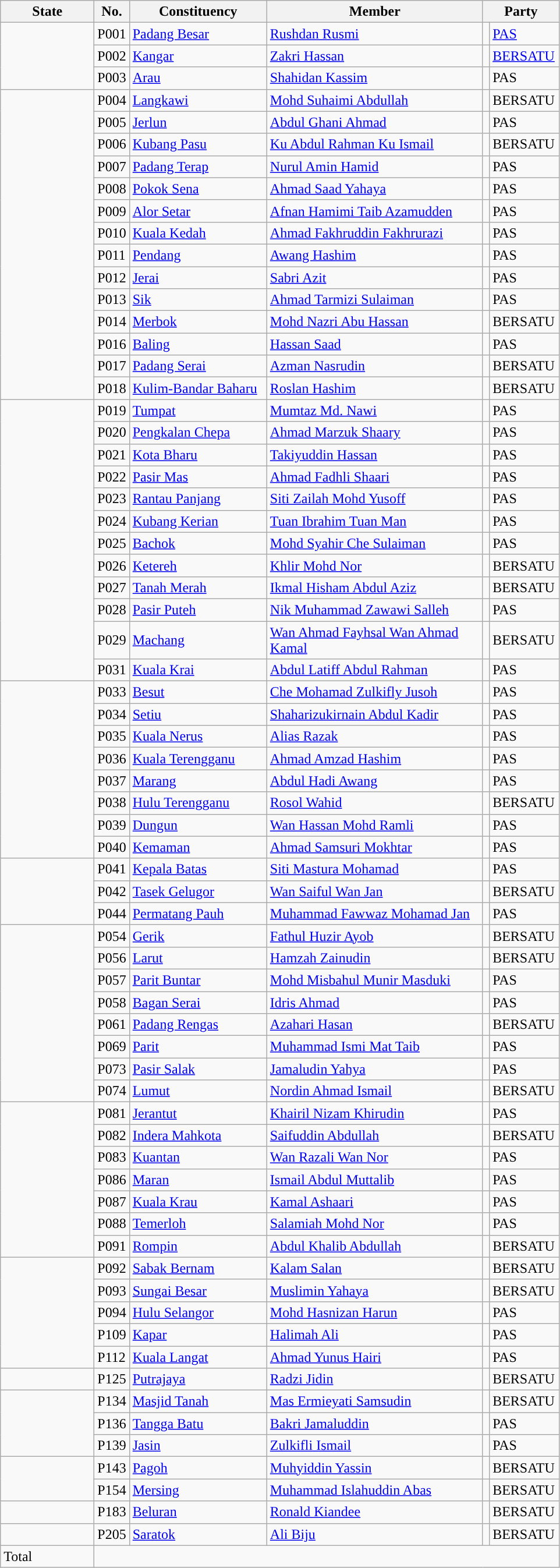<table class ="wikitable sortable">
<tr>
<th style="width:100px;">State</th>
<th style="width:30px;">No.</th>
<th style="width:150px;">Constituency</th>
<th style="width:240px;">Member</th>
<th style="width:80px;" colspan=2>Party</th>
</tr>
<tr>
<td rowspan=3></td>
<td>P001</td>
<td><a href='#'>Padang Besar</a></td>
<td><a href='#'>Rushdan Rusmi</a></td>
<td style="background:"></td>
<td><a href='#'>PAS</a></td>
</tr>
<tr>
<td>P002</td>
<td><a href='#'>Kangar</a></td>
<td><a href='#'>Zakri Hassan</a></td>
<td style="background:"></td>
<td><a href='#'>BERSATU</a></td>
</tr>
<tr>
<td>P003</td>
<td><a href='#'>Arau</a></td>
<td><a href='#'>Shahidan Kassim</a></td>
<td style="background:"></td>
<td>PAS</td>
</tr>
<tr>
<td rowspan=14></td>
<td>P004</td>
<td><a href='#'>Langkawi</a></td>
<td><a href='#'>Mohd Suhaimi Abdullah</a></td>
<td style="background:"></td>
<td>BERSATU</td>
</tr>
<tr>
<td>P005</td>
<td><a href='#'>Jerlun</a></td>
<td><a href='#'>Abdul Ghani Ahmad</a></td>
<td style="background:"></td>
<td>PAS</td>
</tr>
<tr>
<td>P006</td>
<td><a href='#'>Kubang Pasu</a></td>
<td><a href='#'>Ku Abdul Rahman Ku Ismail</a></td>
<td style="background:"></td>
<td>BERSATU</td>
</tr>
<tr>
<td>P007</td>
<td><a href='#'>Padang Terap</a></td>
<td><a href='#'>Nurul Amin Hamid</a></td>
<td style="background:"></td>
<td>PAS</td>
</tr>
<tr>
<td>P008</td>
<td><a href='#'>Pokok Sena</a></td>
<td><a href='#'>Ahmad Saad Yahaya</a></td>
<td style="background:"></td>
<td>PAS</td>
</tr>
<tr>
<td>P009</td>
<td><a href='#'>Alor Setar</a></td>
<td><a href='#'>Afnan Hamimi Taib Azamudden</a></td>
<td style="background:"></td>
<td>PAS</td>
</tr>
<tr>
<td>P010</td>
<td><a href='#'>Kuala Kedah</a></td>
<td><a href='#'>Ahmad Fakhruddin Fakhrurazi</a></td>
<td style="background:"></td>
<td>PAS</td>
</tr>
<tr>
<td>P011</td>
<td><a href='#'>Pendang</a></td>
<td><a href='#'>Awang Hashim</a></td>
<td style="background:"></td>
<td>PAS</td>
</tr>
<tr>
<td>P012</td>
<td><a href='#'>Jerai</a></td>
<td><a href='#'>Sabri Azit</a></td>
<td style="background:"></td>
<td>PAS</td>
</tr>
<tr>
<td>P013</td>
<td><a href='#'>Sik</a></td>
<td><a href='#'>Ahmad Tarmizi Sulaiman</a></td>
<td style="background:"></td>
<td>PAS</td>
</tr>
<tr>
<td>P014</td>
<td><a href='#'>Merbok</a></td>
<td><a href='#'>Mohd Nazri Abu Hassan</a></td>
<td style="background:"></td>
<td>BERSATU</td>
</tr>
<tr>
<td>P016</td>
<td><a href='#'>Baling</a></td>
<td><a href='#'>Hassan Saad</a></td>
<td style="background:"></td>
<td>PAS</td>
</tr>
<tr>
<td>P017</td>
<td><a href='#'>Padang Serai</a></td>
<td><a href='#'>Azman Nasrudin</a></td>
<td style="background:"></td>
<td>BERSATU</td>
</tr>
<tr>
<td>P018</td>
<td><a href='#'>Kulim-Bandar Baharu</a></td>
<td><a href='#'>Roslan Hashim</a></td>
<td style="background:"></td>
<td>BERSATU</td>
</tr>
<tr>
<td rowspan=12></td>
<td>P019</td>
<td><a href='#'>Tumpat</a></td>
<td><a href='#'>Mumtaz Md. Nawi</a></td>
<td style="background:"></td>
<td>PAS</td>
</tr>
<tr>
<td>P020</td>
<td><a href='#'>Pengkalan Chepa</a></td>
<td><a href='#'>Ahmad Marzuk Shaary</a></td>
<td style="background:"></td>
<td>PAS</td>
</tr>
<tr>
<td>P021</td>
<td><a href='#'>Kota Bharu</a></td>
<td><a href='#'>Takiyuddin Hassan</a></td>
<td style="background:"></td>
<td>PAS</td>
</tr>
<tr>
<td>P022</td>
<td><a href='#'>Pasir Mas</a></td>
<td><a href='#'>Ahmad Fadhli Shaari</a></td>
<td style="background:"></td>
<td>PAS</td>
</tr>
<tr>
<td>P023</td>
<td><a href='#'>Rantau Panjang</a></td>
<td><a href='#'>Siti Zailah Mohd Yusoff</a></td>
<td style="background:"></td>
<td>PAS</td>
</tr>
<tr>
<td>P024</td>
<td><a href='#'>Kubang Kerian</a></td>
<td><a href='#'>Tuan Ibrahim Tuan Man</a></td>
<td style="background:"></td>
<td>PAS</td>
</tr>
<tr>
<td>P025</td>
<td><a href='#'>Bachok</a></td>
<td><a href='#'>Mohd Syahir Che Sulaiman</a></td>
<td style="background:"></td>
<td>PAS</td>
</tr>
<tr>
<td>P026</td>
<td><a href='#'>Ketereh</a></td>
<td><a href='#'>Khlir Mohd Nor</a></td>
<td style="background:"></td>
<td>BERSATU</td>
</tr>
<tr>
<td>P027</td>
<td><a href='#'>Tanah Merah</a></td>
<td><a href='#'>Ikmal Hisham Abdul Aziz</a></td>
<td style="background:"></td>
<td>BERSATU</td>
</tr>
<tr>
<td>P028</td>
<td><a href='#'>Pasir Puteh</a></td>
<td><a href='#'>Nik Muhammad Zawawi Salleh</a></td>
<td style="background:"></td>
<td>PAS</td>
</tr>
<tr>
<td>P029</td>
<td><a href='#'>Machang</a></td>
<td><a href='#'>Wan Ahmad Fayhsal Wan Ahmad Kamal</a></td>
<td style="background:"></td>
<td>BERSATU</td>
</tr>
<tr>
<td>P031</td>
<td><a href='#'>Kuala Krai</a></td>
<td><a href='#'>Abdul Latiff Abdul Rahman</a></td>
<td style="background:"></td>
<td>PAS</td>
</tr>
<tr>
<td rowspan=8></td>
<td>P033</td>
<td><a href='#'>Besut</a></td>
<td><a href='#'>Che Mohamad Zulkifly Jusoh</a></td>
<td style="background:"></td>
<td>PAS</td>
</tr>
<tr>
<td>P034</td>
<td><a href='#'>Setiu</a></td>
<td><a href='#'>Shaharizukirnain Abdul Kadir</a></td>
<td style="background:"></td>
<td>PAS</td>
</tr>
<tr>
<td>P035</td>
<td><a href='#'>Kuala Nerus</a></td>
<td><a href='#'>Alias Razak</a></td>
<td style="background:"></td>
<td>PAS</td>
</tr>
<tr>
<td>P036</td>
<td><a href='#'>Kuala Terengganu</a></td>
<td><a href='#'>Ahmad Amzad Hashim</a></td>
<td style="background:"></td>
<td>PAS</td>
</tr>
<tr>
<td>P037</td>
<td><a href='#'>Marang</a></td>
<td><a href='#'>Abdul Hadi Awang</a></td>
<td style="background:"></td>
<td>PAS</td>
</tr>
<tr>
<td>P038</td>
<td><a href='#'>Hulu Terengganu</a></td>
<td><a href='#'>Rosol Wahid</a></td>
<td style="background:"></td>
<td>BERSATU</td>
</tr>
<tr>
<td>P039</td>
<td><a href='#'>Dungun</a></td>
<td><a href='#'>Wan Hassan Mohd Ramli</a></td>
<td style="background:"></td>
<td>PAS</td>
</tr>
<tr>
<td>P040</td>
<td><a href='#'>Kemaman</a></td>
<td><a href='#'>Ahmad Samsuri Mokhtar</a></td>
<td style="background:"></td>
<td>PAS</td>
</tr>
<tr>
<td rowspan=3></td>
<td>P041</td>
<td><a href='#'>Kepala Batas</a></td>
<td><a href='#'>Siti Mastura Mohamad</a></td>
<td style="background:"></td>
<td>PAS</td>
</tr>
<tr>
<td>P042</td>
<td><a href='#'>Tasek Gelugor</a></td>
<td><a href='#'>Wan Saiful Wan Jan</a></td>
<td style="background:"></td>
<td>BERSATU</td>
</tr>
<tr>
<td>P044</td>
<td><a href='#'>Permatang Pauh</a></td>
<td><a href='#'>Muhammad Fawwaz Mohamad Jan</a></td>
<td style="background:"></td>
<td>PAS</td>
</tr>
<tr>
<td rowspan=8></td>
<td>P054</td>
<td><a href='#'>Gerik</a></td>
<td><a href='#'>Fathul Huzir Ayob</a></td>
<td style="background:"></td>
<td>BERSATU</td>
</tr>
<tr>
<td>P056</td>
<td><a href='#'>Larut</a></td>
<td><a href='#'>Hamzah Zainudin</a></td>
<td style="background:"></td>
<td>BERSATU</td>
</tr>
<tr>
<td>P057</td>
<td><a href='#'>Parit Buntar</a></td>
<td><a href='#'>Mohd Misbahul Munir Masduki</a></td>
<td style="background:"></td>
<td>PAS</td>
</tr>
<tr>
<td>P058</td>
<td><a href='#'>Bagan Serai</a></td>
<td><a href='#'>Idris Ahmad</a></td>
<td style="background:"></td>
<td>PAS</td>
</tr>
<tr>
<td>P061</td>
<td><a href='#'>Padang Rengas</a></td>
<td><a href='#'>Azahari Hasan</a></td>
<td style="background:"></td>
<td>BERSATU</td>
</tr>
<tr>
<td>P069</td>
<td><a href='#'>Parit</a></td>
<td><a href='#'>Muhammad Ismi Mat Taib</a></td>
<td style="background:"></td>
<td>PAS</td>
</tr>
<tr>
<td>P073</td>
<td><a href='#'>Pasir Salak</a></td>
<td><a href='#'>Jamaludin Yahya</a></td>
<td style="background:"></td>
<td>PAS</td>
</tr>
<tr>
<td>P074</td>
<td><a href='#'>Lumut</a></td>
<td><a href='#'>Nordin Ahmad Ismail</a></td>
<td style="background:"></td>
<td>BERSATU</td>
</tr>
<tr>
<td rowspan=7></td>
<td>P081</td>
<td><a href='#'>Jerantut</a></td>
<td><a href='#'>Khairil Nizam Khirudin</a></td>
<td style="background:"></td>
<td>PAS</td>
</tr>
<tr>
<td>P082</td>
<td><a href='#'>Indera Mahkota</a></td>
<td><a href='#'>Saifuddin Abdullah</a></td>
<td style="background:"></td>
<td>BERSATU</td>
</tr>
<tr>
<td>P083</td>
<td><a href='#'>Kuantan</a></td>
<td><a href='#'>Wan Razali Wan Nor</a></td>
<td style="background:"></td>
<td>PAS</td>
</tr>
<tr>
<td>P086</td>
<td><a href='#'>Maran</a></td>
<td><a href='#'>Ismail Abdul Muttalib</a></td>
<td style="background:"></td>
<td>PAS</td>
</tr>
<tr>
<td>P087</td>
<td><a href='#'>Kuala Krau</a></td>
<td><a href='#'>Kamal Ashaari</a></td>
<td style="background:"></td>
<td>PAS</td>
</tr>
<tr>
<td>P088</td>
<td><a href='#'>Temerloh</a></td>
<td><a href='#'>Salamiah Mohd Nor</a></td>
<td style="background:"></td>
<td>PAS</td>
</tr>
<tr>
<td>P091</td>
<td><a href='#'>Rompin</a></td>
<td><a href='#'>Abdul Khalib Abdullah</a></td>
<td style="background:"></td>
<td>BERSATU</td>
</tr>
<tr>
<td rowspan="5"></td>
<td>P092</td>
<td><a href='#'>Sabak Bernam</a></td>
<td><a href='#'>Kalam Salan</a></td>
<td style="background:"></td>
<td>BERSATU</td>
</tr>
<tr>
<td>P093</td>
<td><a href='#'>Sungai Besar</a></td>
<td><a href='#'>Muslimin Yahaya</a></td>
<td style="background:"></td>
<td>BERSATU</td>
</tr>
<tr>
<td>P094</td>
<td><a href='#'>Hulu Selangor</a></td>
<td><a href='#'>Mohd Hasnizan Harun</a></td>
<td style="background:"></td>
<td>PAS</td>
</tr>
<tr>
<td>P109</td>
<td><a href='#'>Kapar</a></td>
<td><a href='#'>Halimah Ali</a></td>
<td style="background:"></td>
<td>PAS</td>
</tr>
<tr>
<td>P112</td>
<td><a href='#'>Kuala Langat</a></td>
<td><a href='#'>Ahmad Yunus Hairi</a></td>
<td style="background:"></td>
<td>PAS</td>
</tr>
<tr>
<td rowspan=1></td>
<td>P125</td>
<td><a href='#'>Putrajaya</a></td>
<td><a href='#'>Radzi Jidin</a></td>
<td style="background:"></td>
<td>BERSATU</td>
</tr>
<tr>
<td rowspan=3></td>
<td>P134</td>
<td><a href='#'>Masjid Tanah</a></td>
<td><a href='#'>Mas Ermieyati Samsudin</a></td>
<td style="background:"></td>
<td>BERSATU</td>
</tr>
<tr>
<td>P136</td>
<td><a href='#'>Tangga Batu</a></td>
<td><a href='#'>Bakri Jamaluddin</a></td>
<td style="background:"></td>
<td>PAS</td>
</tr>
<tr>
<td>P139</td>
<td><a href='#'>Jasin</a></td>
<td><a href='#'>Zulkifli Ismail</a></td>
<td style="background:"></td>
<td>PAS</td>
</tr>
<tr>
<td rowspan="2"></td>
<td>P143</td>
<td><a href='#'>Pagoh</a></td>
<td><a href='#'>Muhyiddin Yassin</a></td>
<td style="background:"></td>
<td>BERSATU</td>
</tr>
<tr>
<td>P154</td>
<td><a href='#'>Mersing</a></td>
<td><a href='#'>Muhammad Islahuddin Abas</a></td>
<td style="background:"></td>
<td>BERSATU</td>
</tr>
<tr>
<td rowspan=1></td>
<td>P183</td>
<td><a href='#'>Beluran</a></td>
<td><a href='#'>Ronald Kiandee</a></td>
<td style="background:"></td>
<td>BERSATU</td>
</tr>
<tr>
<td rowspan="1"></td>
<td>P205</td>
<td><a href='#'>Saratok</a></td>
<td><a href='#'>Ali Biju</a></td>
<td style="background:"></td>
<td>BERSATU</td>
</tr>
<tr>
<td>Total</td>
<td style="width:30px;" colspan=6></td>
</tr>
</table>
